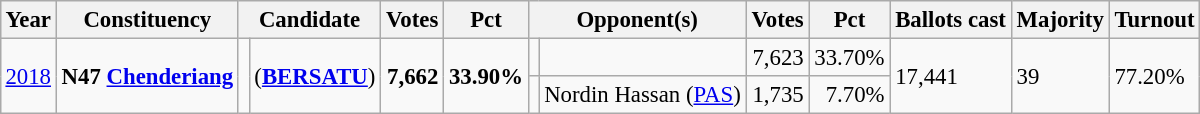<table class="wikitable" style="margin:0.5em ; font-size:95%">
<tr>
<th>Year</th>
<th>Constituency</th>
<th colspan="2">Candidate</th>
<th>Votes</th>
<th>Pct</th>
<th colspan=2>Opponent(s)</th>
<th>Votes</th>
<th>Pct</th>
<th>Ballots cast</th>
<th>Majority</th>
<th>Turnout</th>
</tr>
<tr>
<td rowspan=2><a href='#'>2018</a></td>
<td rowspan="2"><strong>N47 <a href='#'>Chenderiang</a></strong></td>
<td rowspan=2 ></td>
<td rowspan=2> (<a href='#'><strong>BERSATU</strong></a>)</td>
<td rowspan=2 align="right"><strong>7,662</strong></td>
<td rowspan=2><strong>33.90%</strong></td>
<td></td>
<td></td>
<td align="right">7,623</td>
<td>33.70%</td>
<td rowspan=2>17,441</td>
<td rowspan=2>39</td>
<td rowspan=2>77.20%</td>
</tr>
<tr>
<td></td>
<td>Nordin Hassan (<a href='#'>PAS</a>)</td>
<td align="right">1,735</td>
<td align="right">7.70%</td>
</tr>
</table>
